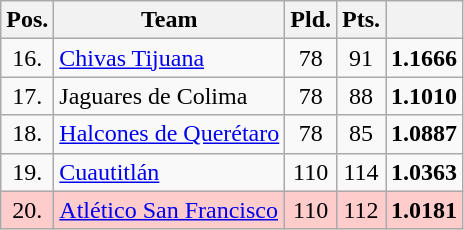<table class="wikitable" style="text-align:center">
<tr>
<th>Pos.</th>
<th>Team</th>
<th>Pld.</th>
<th>Pts.</th>
<th></th>
</tr>
<tr>
<td>16.</td>
<td style="text-align:left"><a href='#'>Chivas Tijuana</a></td>
<td>78</td>
<td>91</td>
<td><strong>1.1666</strong></td>
</tr>
<tr>
<td>17.</td>
<td style="text-align:left">Jaguares de Colima</td>
<td>78</td>
<td>88</td>
<td><strong>1.1010</strong></td>
</tr>
<tr>
<td>18.</td>
<td style="text-align:left"><a href='#'>Halcones de Querétaro</a></td>
<td>78</td>
<td>85</td>
<td><strong>1.0887</strong></td>
</tr>
<tr>
<td>19.</td>
<td style="text-align:left"><a href='#'>Cuautitlán</a></td>
<td>110</td>
<td>114</td>
<td><strong>1.0363</strong></td>
</tr>
<tr bgcolor=#FFCCCC>
<td>20.</td>
<td style="text-align:left"><a href='#'>Atlético San Francisco</a></td>
<td>110</td>
<td>112</td>
<td><strong>1.0181</strong></td>
</tr>
</table>
